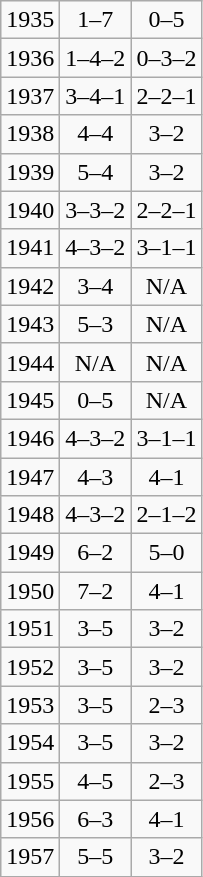<table class="wikitable" style="text-align:center;">
<tr>
<td>1935</td>
<td>1–7</td>
<td>0–5</td>
</tr>
<tr>
<td>1936</td>
<td>1–4–2</td>
<td>0–3–2</td>
</tr>
<tr>
<td>1937</td>
<td>3–4–1</td>
<td>2–2–1</td>
</tr>
<tr>
<td>1938</td>
<td>4–4</td>
<td>3–2</td>
</tr>
<tr>
<td>1939</td>
<td>5–4</td>
<td>3–2</td>
</tr>
<tr>
<td>1940</td>
<td>3–3–2</td>
<td>2–2–1</td>
</tr>
<tr>
<td>1941</td>
<td>4–3–2</td>
<td>3–1–1</td>
</tr>
<tr>
<td>1942</td>
<td>3–4</td>
<td>N/A</td>
</tr>
<tr>
<td>1943</td>
<td>5–3</td>
<td>N/A</td>
</tr>
<tr>
<td>1944</td>
<td>N/A</td>
<td>N/A</td>
</tr>
<tr>
<td>1945</td>
<td>0–5</td>
<td>N/A</td>
</tr>
<tr>
<td>1946</td>
<td>4–3–2</td>
<td>3–1–1</td>
</tr>
<tr>
<td>1947</td>
<td>4–3</td>
<td>4–1</td>
</tr>
<tr>
<td>1948</td>
<td>4–3–2</td>
<td>2–1–2</td>
</tr>
<tr>
<td>1949</td>
<td>6–2</td>
<td>5–0</td>
</tr>
<tr>
<td>1950</td>
<td>7–2</td>
<td>4–1</td>
</tr>
<tr>
<td>1951</td>
<td>3–5</td>
<td>3–2</td>
</tr>
<tr>
<td>1952</td>
<td>3–5</td>
<td>3–2</td>
</tr>
<tr>
<td>1953</td>
<td>3–5</td>
<td>2–3</td>
</tr>
<tr>
<td>1954</td>
<td>3–5</td>
<td>3–2</td>
</tr>
<tr>
<td>1955</td>
<td>4–5</td>
<td>2–3</td>
</tr>
<tr>
<td>1956</td>
<td>6–3</td>
<td>4–1</td>
</tr>
<tr>
<td>1957</td>
<td>5–5</td>
<td>3–2</td>
</tr>
</table>
